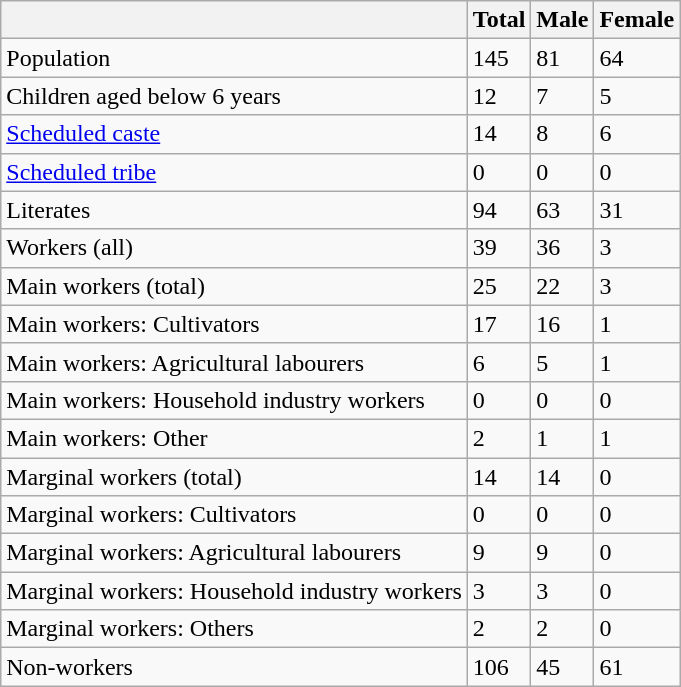<table class="wikitable sortable">
<tr>
<th></th>
<th>Total</th>
<th>Male</th>
<th>Female</th>
</tr>
<tr>
<td>Population</td>
<td>145</td>
<td>81</td>
<td>64</td>
</tr>
<tr>
<td>Children aged below 6 years</td>
<td>12</td>
<td>7</td>
<td>5</td>
</tr>
<tr>
<td><a href='#'>Scheduled caste</a></td>
<td>14</td>
<td>8</td>
<td>6</td>
</tr>
<tr>
<td><a href='#'>Scheduled tribe</a></td>
<td>0</td>
<td>0</td>
<td>0</td>
</tr>
<tr>
<td>Literates</td>
<td>94</td>
<td>63</td>
<td>31</td>
</tr>
<tr>
<td>Workers (all)</td>
<td>39</td>
<td>36</td>
<td>3</td>
</tr>
<tr>
<td>Main workers (total)</td>
<td>25</td>
<td>22</td>
<td>3</td>
</tr>
<tr>
<td>Main workers: Cultivators</td>
<td>17</td>
<td>16</td>
<td>1</td>
</tr>
<tr>
<td>Main workers: Agricultural labourers</td>
<td>6</td>
<td>5</td>
<td>1</td>
</tr>
<tr>
<td>Main workers: Household industry workers</td>
<td>0</td>
<td>0</td>
<td>0</td>
</tr>
<tr>
<td>Main workers: Other</td>
<td>2</td>
<td>1</td>
<td>1</td>
</tr>
<tr>
<td>Marginal workers (total)</td>
<td>14</td>
<td>14</td>
<td>0</td>
</tr>
<tr>
<td>Marginal workers: Cultivators</td>
<td>0</td>
<td>0</td>
<td>0</td>
</tr>
<tr>
<td>Marginal workers: Agricultural labourers</td>
<td>9</td>
<td>9</td>
<td>0</td>
</tr>
<tr>
<td>Marginal workers: Household industry workers</td>
<td>3</td>
<td>3</td>
<td>0</td>
</tr>
<tr>
<td>Marginal workers: Others</td>
<td>2</td>
<td>2</td>
<td>0</td>
</tr>
<tr>
<td>Non-workers</td>
<td>106</td>
<td>45</td>
<td>61</td>
</tr>
</table>
